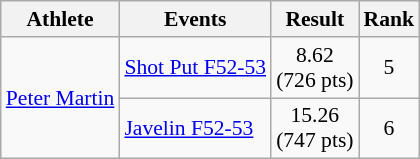<table class=wikitable style="font-size:90%">
<tr>
<th>Athlete</th>
<th>Events</th>
<th>Result</th>
<th>Rank</th>
</tr>
<tr>
<td rowspan="2"><a href='#'>Peter Martin</a></td>
<td><a href='#'>Shot Put F52-53</a></td>
<td align="center">8.62<br>(726 pts)</td>
<td align="center">5</td>
</tr>
<tr>
<td><a href='#'>Javelin F52-53</a></td>
<td align="center">15.26<br>(747 pts)</td>
<td align="center">6</td>
</tr>
</table>
